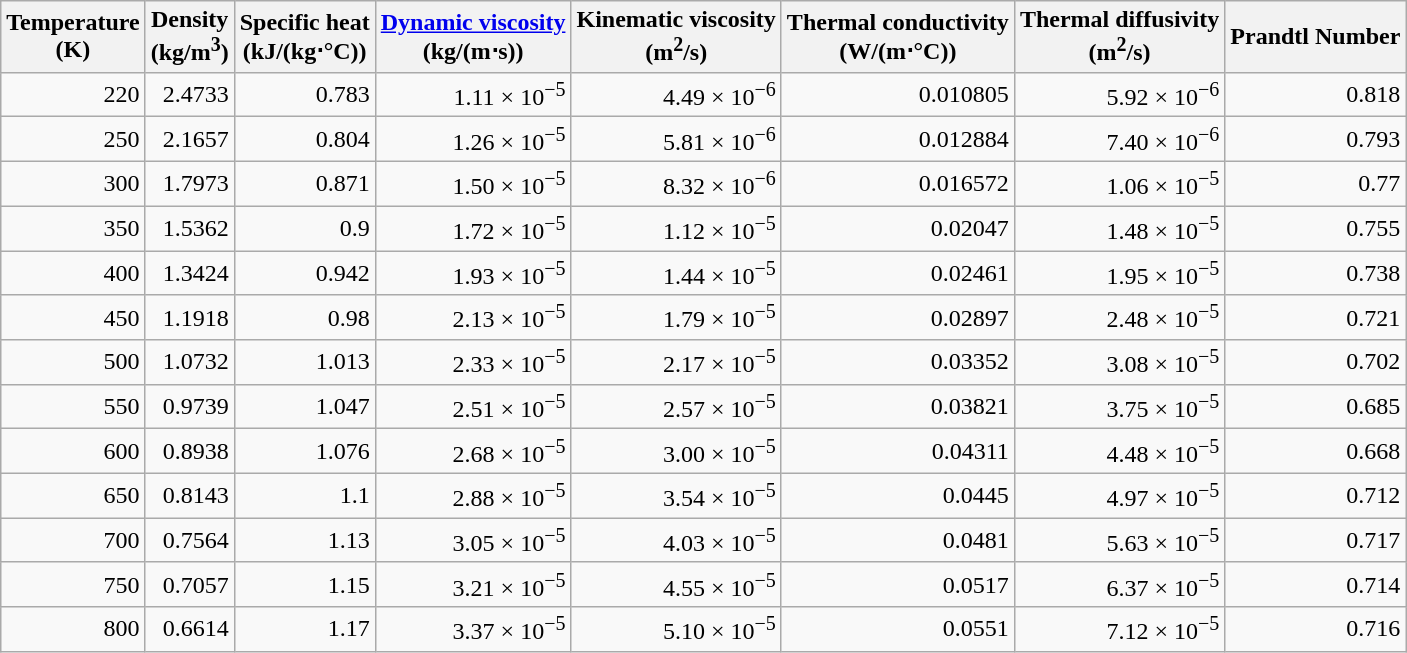<table class="wikitable mw-collapsible mw-collapsed" style="text-align:right;">
<tr>
<th>Temperature<br>(K)</th>
<th>Density<br>(kg/m<sup>3</sup>)</th>
<th>Specific heat<br>(kJ/(kg⋅°C))</th>
<th><a href='#'>Dynamic viscosity</a><br>(kg/(m⋅s))</th>
<th>Kinematic viscosity<br>(m<sup>2</sup>/s)</th>
<th>Thermal conductivity<br>(W/(m⋅°C))</th>
<th>Thermal diffusivity<br>(m<sup>2</sup>/s)</th>
<th>Prandtl Number</th>
</tr>
<tr>
<td>220</td>
<td>2.4733</td>
<td>0.783</td>
<td>1.11 × 10<sup>−5</sup></td>
<td>4.49 × 10<sup>−6</sup></td>
<td>0.010805</td>
<td>5.92 × 10<sup>−6</sup></td>
<td>0.818</td>
</tr>
<tr>
<td>250</td>
<td>2.1657</td>
<td>0.804</td>
<td>1.26 × 10<sup>−5</sup></td>
<td>5.81 × 10<sup>−6</sup></td>
<td>0.012884</td>
<td>7.40 × 10<sup>−6</sup></td>
<td>0.793</td>
</tr>
<tr>
<td>300</td>
<td>1.7973</td>
<td>0.871</td>
<td>1.50 × 10<sup>−5</sup></td>
<td>8.32 × 10<sup>−6</sup></td>
<td>0.016572</td>
<td>1.06 × 10<sup>−5</sup></td>
<td>0.77</td>
</tr>
<tr>
<td>350</td>
<td>1.5362</td>
<td>0.9</td>
<td>1.72 × 10<sup>−5</sup></td>
<td>1.12 × 10<sup>−5</sup></td>
<td>0.02047</td>
<td>1.48 × 10<sup>−5</sup></td>
<td>0.755</td>
</tr>
<tr>
<td>400</td>
<td>1.3424</td>
<td>0.942</td>
<td>1.93 × 10<sup>−5</sup></td>
<td>1.44 × 10<sup>−5</sup></td>
<td>0.02461</td>
<td>1.95 × 10<sup>−5</sup></td>
<td>0.738</td>
</tr>
<tr>
<td>450</td>
<td>1.1918</td>
<td>0.98</td>
<td>2.13 × 10<sup>−5</sup></td>
<td>1.79 × 10<sup>−5</sup></td>
<td>0.02897</td>
<td>2.48 × 10<sup>−5</sup></td>
<td>0.721</td>
</tr>
<tr>
<td>500</td>
<td>1.0732</td>
<td>1.013</td>
<td>2.33 × 10<sup>−5</sup></td>
<td>2.17 × 10<sup>−5</sup></td>
<td>0.03352</td>
<td>3.08 × 10<sup>−5</sup></td>
<td>0.702</td>
</tr>
<tr>
<td>550</td>
<td>0.9739</td>
<td>1.047</td>
<td>2.51 × 10<sup>−5</sup></td>
<td>2.57 × 10<sup>−5</sup></td>
<td>0.03821</td>
<td>3.75 × 10<sup>−5</sup></td>
<td>0.685</td>
</tr>
<tr>
<td>600</td>
<td>0.8938</td>
<td>1.076</td>
<td>2.68 × 10<sup>−5</sup></td>
<td>3.00 × 10<sup>−5</sup></td>
<td>0.04311</td>
<td>4.48 × 10<sup>−5</sup></td>
<td>0.668</td>
</tr>
<tr>
<td>650</td>
<td>0.8143</td>
<td>1.1</td>
<td>2.88 × 10<sup>−5</sup></td>
<td>3.54 × 10<sup>−5</sup></td>
<td>0.0445</td>
<td>4.97 × 10<sup>−5</sup></td>
<td>0.712</td>
</tr>
<tr>
<td>700</td>
<td>0.7564</td>
<td>1.13</td>
<td>3.05 × 10<sup>−5</sup></td>
<td>4.03 × 10<sup>−5</sup></td>
<td>0.0481</td>
<td>5.63 × 10<sup>−5</sup></td>
<td>0.717</td>
</tr>
<tr>
<td>750</td>
<td>0.7057</td>
<td>1.15</td>
<td>3.21 × 10<sup>−5</sup></td>
<td>4.55 × 10<sup>−5</sup></td>
<td>0.0517</td>
<td>6.37 × 10<sup>−5</sup></td>
<td>0.714</td>
</tr>
<tr>
<td>800</td>
<td>0.6614</td>
<td>1.17</td>
<td>3.37 × 10<sup>−5</sup></td>
<td>5.10 × 10<sup>−5</sup></td>
<td>0.0551</td>
<td>7.12 × 10<sup>−5</sup></td>
<td>0.716</td>
</tr>
</table>
